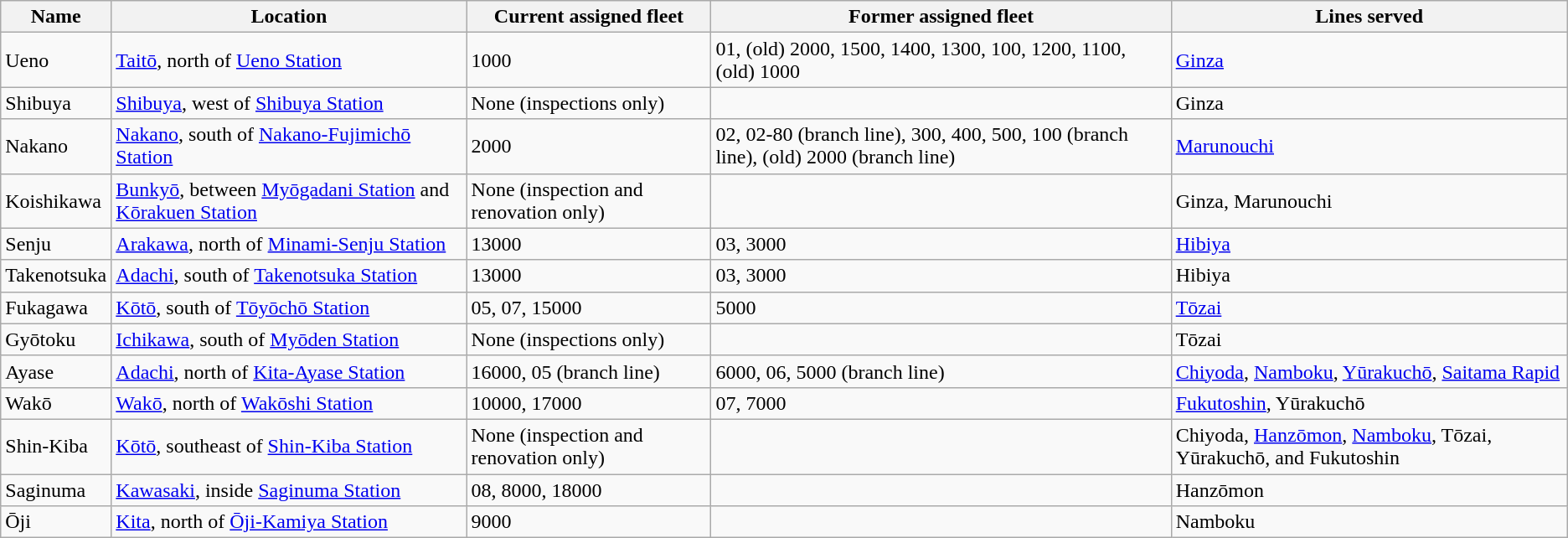<table class=wikitable>
<tr>
<th>Name</th>
<th>Location</th>
<th>Current assigned fleet</th>
<th>Former assigned fleet</th>
<th>Lines served</th>
</tr>
<tr>
<td>Ueno</td>
<td><a href='#'>Taitō</a>, north of <a href='#'>Ueno Station</a></td>
<td>1000</td>
<td>01, (old) 2000, 1500, 1400, 1300, 100, 1200, 1100, (old) 1000</td>
<td><a href='#'>Ginza</a></td>
</tr>
<tr>
<td>Shibuya</td>
<td><a href='#'>Shibuya</a>, west of <a href='#'>Shibuya Station</a></td>
<td>None (inspections only)</td>
<td></td>
<td>Ginza</td>
</tr>
<tr>
<td>Nakano</td>
<td><a href='#'>Nakano</a>, south of <a href='#'>Nakano-Fujimichō Station</a></td>
<td>2000</td>
<td>02, 02-80 (branch line), 300, 400, 500, 100 (branch line), (old) 2000 (branch line)</td>
<td><a href='#'>Marunouchi</a></td>
</tr>
<tr>
<td>Koishikawa</td>
<td><a href='#'>Bunkyō</a>, between <a href='#'>Myōgadani Station</a> and <a href='#'>Kōrakuen Station</a></td>
<td>None (inspection and renovation only)</td>
<td></td>
<td>Ginza, Marunouchi</td>
</tr>
<tr>
<td>Senju</td>
<td><a href='#'>Arakawa</a>, north of <a href='#'>Minami-Senju Station</a></td>
<td>13000</td>
<td>03, 3000</td>
<td><a href='#'>Hibiya</a></td>
</tr>
<tr>
<td>Takenotsuka</td>
<td><a href='#'>Adachi</a>, south of <a href='#'>Takenotsuka Station</a></td>
<td>13000</td>
<td>03, 3000</td>
<td>Hibiya</td>
</tr>
<tr>
<td>Fukagawa</td>
<td><a href='#'>Kōtō</a>, south of <a href='#'>Tōyōchō Station</a></td>
<td>05, 07, 15000</td>
<td>5000</td>
<td><a href='#'>Tōzai</a></td>
</tr>
<tr>
<td>Gyōtoku</td>
<td><a href='#'>Ichikawa</a>, south of <a href='#'>Myōden Station</a></td>
<td>None (inspections only)</td>
<td></td>
<td>Tōzai</td>
</tr>
<tr>
<td>Ayase</td>
<td><a href='#'>Adachi</a>, north of <a href='#'>Kita-Ayase Station</a></td>
<td>16000, 05 (branch line)</td>
<td>6000, 06, 5000 (branch line)</td>
<td><a href='#'>Chiyoda</a>, <a href='#'>Namboku</a>, <a href='#'>Yūrakuchō</a>, <a href='#'>Saitama Rapid</a></td>
</tr>
<tr>
<td>Wakō</td>
<td><a href='#'>Wakō</a>, north of <a href='#'>Wakōshi Station</a></td>
<td>10000, 17000</td>
<td>07, 7000</td>
<td><a href='#'>Fukutoshin</a>, Yūrakuchō</td>
</tr>
<tr>
<td>Shin-Kiba</td>
<td><a href='#'>Kōtō</a>, southeast of <a href='#'>Shin-Kiba Station</a></td>
<td>None (inspection and renovation only)</td>
<td></td>
<td>Chiyoda, <a href='#'>Hanzōmon</a>, <a href='#'>Namboku</a>, Tōzai, Yūrakuchō, and Fukutoshin</td>
</tr>
<tr>
<td>Saginuma</td>
<td><a href='#'>Kawasaki</a>, inside <a href='#'>Saginuma Station</a></td>
<td>08, 8000, 18000</td>
<td></td>
<td>Hanzōmon</td>
</tr>
<tr>
<td>Ōji</td>
<td><a href='#'>Kita</a>, north of <a href='#'>Ōji-Kamiya Station</a></td>
<td>9000</td>
<td></td>
<td>Namboku</td>
</tr>
</table>
